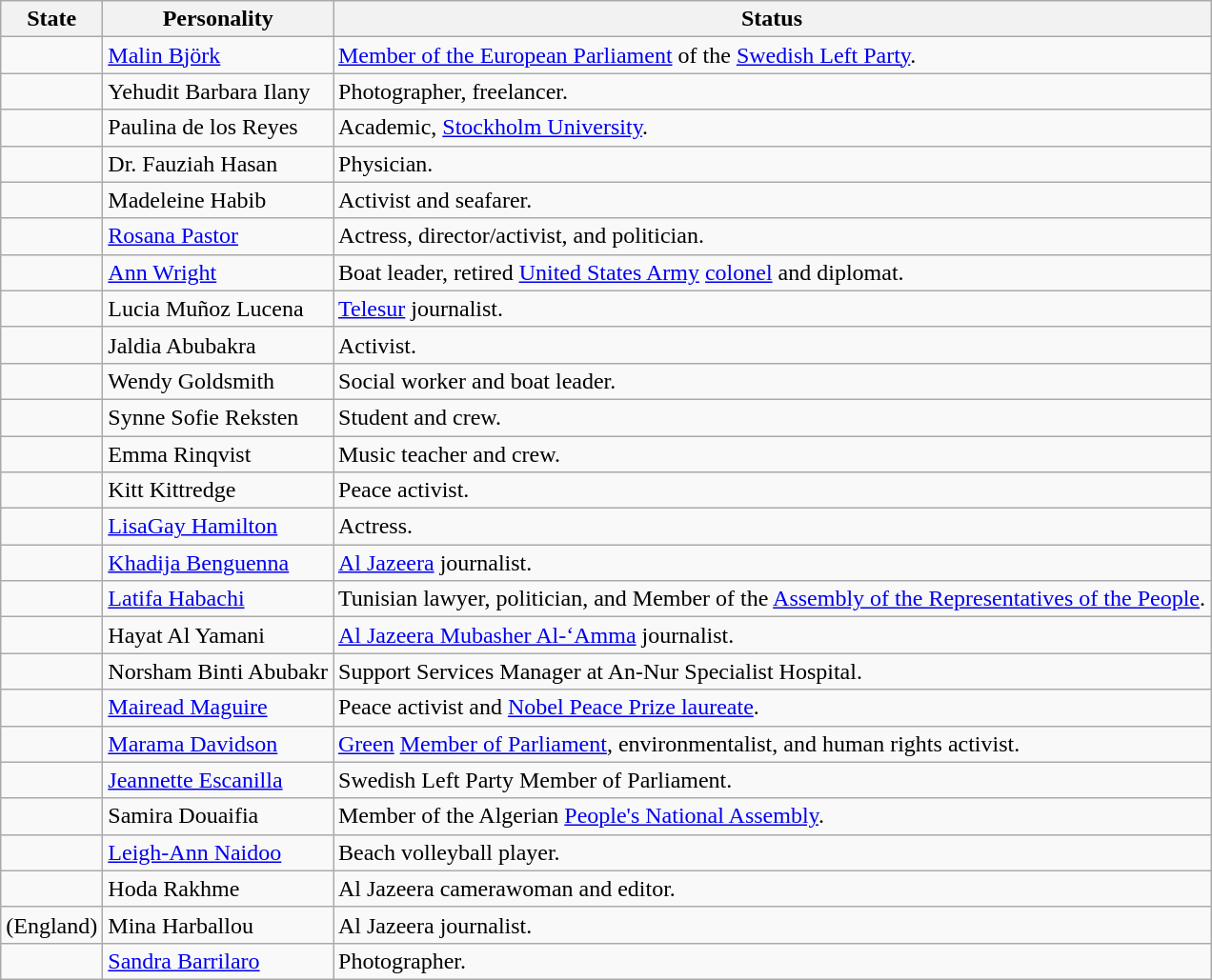<table class="wikitable">
<tr>
<th>State</th>
<th>Personality</th>
<th>Status</th>
</tr>
<tr>
<td></td>
<td><a href='#'>Malin Björk</a></td>
<td><a href='#'>Member of the European Parliament</a> of the <a href='#'>Swedish Left Party</a>.</td>
</tr>
<tr>
<td></td>
<td>Yehudit Barbara Ilany</td>
<td>Photographer, freelancer.</td>
</tr>
<tr>
<td></td>
<td>Paulina de los Reyes</td>
<td>Academic, <a href='#'>Stockholm University</a>.</td>
</tr>
<tr>
<td></td>
<td>Dr. Fauziah Hasan</td>
<td>Physician.</td>
</tr>
<tr>
<td></td>
<td>Madeleine Habib</td>
<td>Activist and seafarer.</td>
</tr>
<tr>
<td></td>
<td><a href='#'>Rosana Pastor</a></td>
<td>Actress, director/activist, and politician.</td>
</tr>
<tr>
<td></td>
<td><a href='#'>Ann Wright</a></td>
<td>Boat leader, retired <a href='#'>United States Army</a> <a href='#'>colonel</a> and diplomat.</td>
</tr>
<tr>
<td></td>
<td>Lucia Muñoz Lucena</td>
<td><a href='#'>Telesur</a> journalist.</td>
</tr>
<tr>
<td></td>
<td>Jaldia Abubakra</td>
<td>Activist.</td>
</tr>
<tr>
<td></td>
<td>Wendy Goldsmith</td>
<td>Social worker and boat leader.</td>
</tr>
<tr>
<td></td>
<td>Synne Sofie Reksten</td>
<td>Student and crew.</td>
</tr>
<tr>
<td></td>
<td>Emma Rinqvist</td>
<td>Music teacher and crew.</td>
</tr>
<tr>
<td></td>
<td>Kitt Kittredge</td>
<td>Peace activist.</td>
</tr>
<tr>
<td></td>
<td><a href='#'>LisaGay Hamilton</a></td>
<td>Actress.</td>
</tr>
<tr>
<td></td>
<td><a href='#'>Khadija Benguenna</a></td>
<td><a href='#'>Al Jazeera</a> journalist.</td>
</tr>
<tr>
<td></td>
<td><a href='#'>Latifa Habachi</a></td>
<td>Tunisian lawyer, politician, and Member of the <a href='#'>Assembly of the Representatives of the People</a>.</td>
</tr>
<tr>
<td></td>
<td>Hayat Al Yamani</td>
<td><a href='#'>Al Jazeera Mubasher Al-‘Amma</a> journalist.</td>
</tr>
<tr>
<td></td>
<td>Norsham Binti Abubakr</td>
<td>Support Services Manager at An-Nur Specialist Hospital.</td>
</tr>
<tr>
<td></td>
<td><a href='#'>Mairead Maguire</a></td>
<td>Peace activist and <a href='#'>Nobel Peace Prize laureate</a>.</td>
</tr>
<tr>
<td></td>
<td><a href='#'>Marama Davidson</a></td>
<td><a href='#'>Green</a> <a href='#'>Member of Parliament</a>, environmentalist, and human rights activist.</td>
</tr>
<tr>
<td></td>
<td><a href='#'>Jeannette Escanilla</a></td>
<td>Swedish Left Party Member of Parliament.</td>
</tr>
<tr>
<td></td>
<td>Samira Douaifia</td>
<td>Member of the Algerian <a href='#'>People's National Assembly</a>.</td>
</tr>
<tr>
<td></td>
<td><a href='#'>Leigh-Ann Naidoo</a></td>
<td>Beach volleyball player.</td>
</tr>
<tr>
<td></td>
<td>Hoda Rakhme</td>
<td>Al Jazeera camerawoman and editor.</td>
</tr>
<tr>
<td> (England)</td>
<td>Mina Harballou</td>
<td>Al Jazeera journalist.</td>
</tr>
<tr>
<td></td>
<td><a href='#'>Sandra Barrilaro</a></td>
<td>Photographer.</td>
</tr>
</table>
